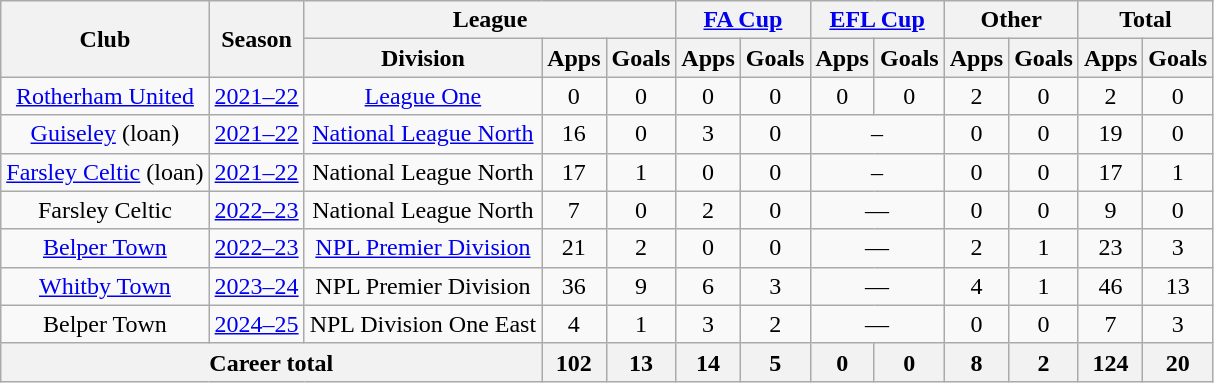<table class="wikitable sortable" style="text-align:center">
<tr>
<th rowspan=2>Club</th>
<th rowspan=2>Season</th>
<th colspan=3>League</th>
<th colspan=2><a href='#'>FA Cup</a></th>
<th colspan=2><a href='#'>EFL Cup</a></th>
<th colspan=2>Other</th>
<th colspan=2>Total</th>
</tr>
<tr>
<th>Division</th>
<th>Apps</th>
<th>Goals</th>
<th>Apps</th>
<th>Goals</th>
<th>Apps</th>
<th>Goals</th>
<th>Apps</th>
<th>Goals</th>
<th>Apps</th>
<th>Goals</th>
</tr>
<tr>
<td><a href='#'>Rotherham United</a></td>
<td><a href='#'>2021–22</a></td>
<td><a href='#'>League One</a></td>
<td>0</td>
<td>0</td>
<td>0</td>
<td>0</td>
<td>0</td>
<td>0</td>
<td>2</td>
<td>0</td>
<td>2</td>
<td>0</td>
</tr>
<tr>
<td><a href='#'>Guiseley</a> (loan)</td>
<td><a href='#'>2021–22</a></td>
<td><a href='#'>National League North</a></td>
<td>16</td>
<td>0</td>
<td>3</td>
<td>0</td>
<td colspan="2">–</td>
<td>0</td>
<td>0</td>
<td>19</td>
<td>0</td>
</tr>
<tr>
<td><a href='#'>Farsley Celtic</a> (loan)</td>
<td><a href='#'>2021–22</a></td>
<td>National League North</td>
<td>17</td>
<td>1</td>
<td>0</td>
<td>0</td>
<td colspan="2">–</td>
<td>0</td>
<td>0</td>
<td>17</td>
<td>1</td>
</tr>
<tr>
<td>Farsley Celtic</td>
<td><a href='#'>2022–23</a></td>
<td>National League North</td>
<td>7</td>
<td>0</td>
<td>2</td>
<td>0</td>
<td colspan="2">—</td>
<td>0</td>
<td>0</td>
<td>9</td>
<td>0</td>
</tr>
<tr>
<td><a href='#'>Belper Town</a></td>
<td><a href='#'>2022–23</a></td>
<td><a href='#'>NPL Premier Division</a></td>
<td>21</td>
<td>2</td>
<td>0</td>
<td>0</td>
<td colspan="2">—</td>
<td>2</td>
<td>1</td>
<td>23</td>
<td>3</td>
</tr>
<tr>
<td><a href='#'>Whitby Town</a></td>
<td><a href='#'>2023–24</a></td>
<td>NPL Premier Division</td>
<td>36</td>
<td>9</td>
<td>6</td>
<td>3</td>
<td colspan="2">—</td>
<td>4</td>
<td>1</td>
<td>46</td>
<td>13</td>
</tr>
<tr>
<td>Belper Town</td>
<td><a href='#'>2024–25</a></td>
<td>NPL Division One East</td>
<td>4</td>
<td>1</td>
<td>3</td>
<td>2</td>
<td colspan="2">—</td>
<td>0</td>
<td>0</td>
<td>7</td>
<td>3</td>
</tr>
<tr>
<th colspan=3>Career total</th>
<th>102</th>
<th>13</th>
<th>14</th>
<th>5</th>
<th>0</th>
<th>0</th>
<th>8</th>
<th>2</th>
<th>124</th>
<th>20</th>
</tr>
</table>
